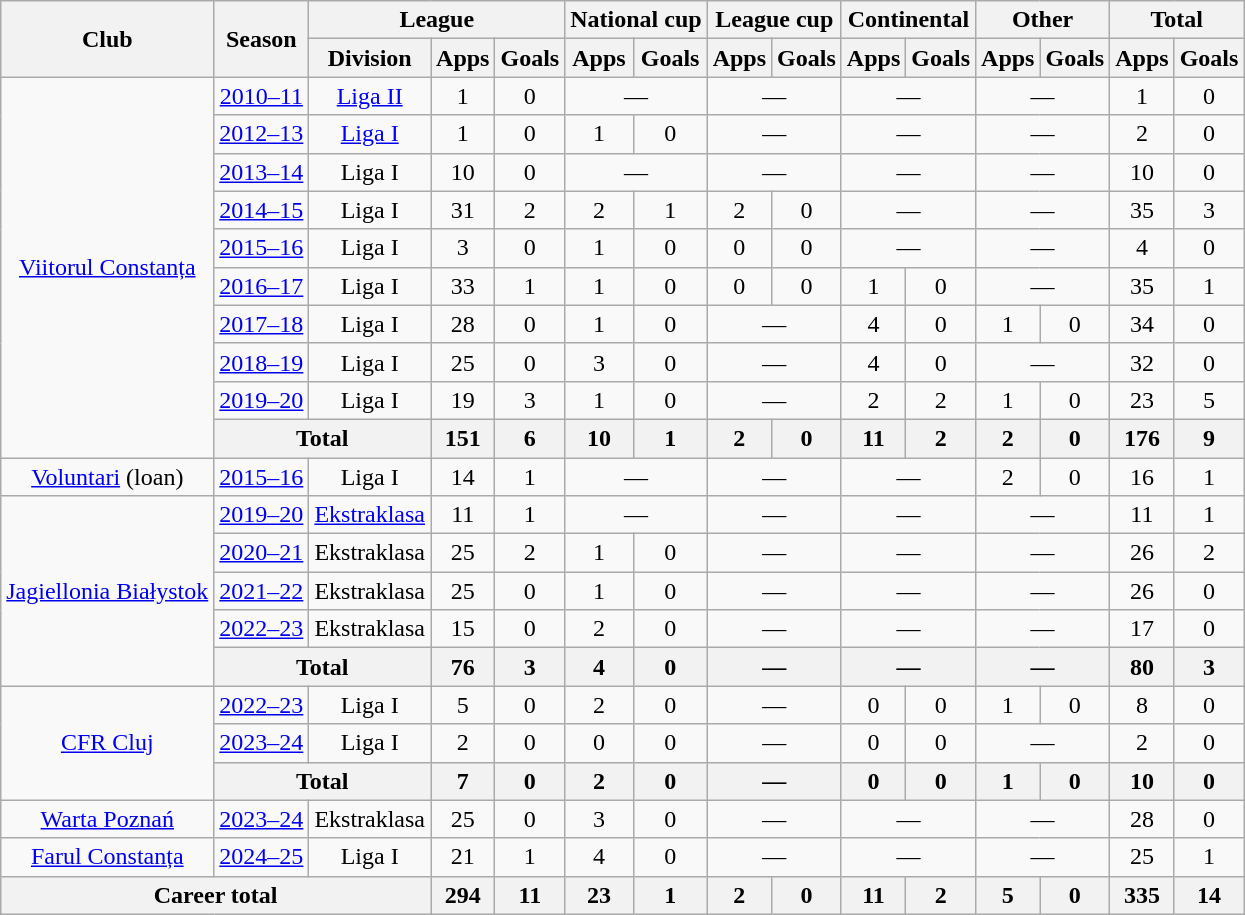<table class="wikitable" style="text-align: center;">
<tr>
<th rowspan="2">Club</th>
<th rowspan="2">Season</th>
<th colspan="3">League</th>
<th colspan="2">National cup</th>
<th colspan="2">League cup</th>
<th colspan="2">Continental</th>
<th colspan="2">Other</th>
<th colspan="2">Total</th>
</tr>
<tr>
<th>Division</th>
<th>Apps</th>
<th>Goals</th>
<th>Apps</th>
<th>Goals</th>
<th>Apps</th>
<th>Goals</th>
<th>Apps</th>
<th>Goals</th>
<th>Apps</th>
<th>Goals</th>
<th>Apps</th>
<th>Goals</th>
</tr>
<tr>
<td rowspan="10"><a href='#'>Viitorul Constanța</a></td>
<td><a href='#'>2010–11</a></td>
<td><a href='#'>Liga II</a></td>
<td>1</td>
<td>0</td>
<td rowspan=1 colspan="2">—</td>
<td rowspan=1 colspan="2">—</td>
<td rowspan=1 colspan="2">—</td>
<td rowspan=1 colspan="2">—</td>
<td>1</td>
<td>0</td>
</tr>
<tr>
<td><a href='#'>2012–13</a></td>
<td><a href='#'>Liga I</a></td>
<td>1</td>
<td>0</td>
<td>1</td>
<td>0</td>
<td rowspan=1 colspan="2">—</td>
<td rowspan=1 colspan="2">—</td>
<td rowspan=1 colspan="2">—</td>
<td>2</td>
<td>0</td>
</tr>
<tr>
<td><a href='#'>2013–14</a></td>
<td>Liga I</td>
<td>10</td>
<td>0</td>
<td rowspan=1 colspan="2">—</td>
<td rowspan=1 colspan="2">—</td>
<td rowspan=1 colspan="2">—</td>
<td rowspan=1 colspan="2">—</td>
<td>10</td>
<td>0</td>
</tr>
<tr>
<td><a href='#'>2014–15</a></td>
<td>Liga I</td>
<td>31</td>
<td>2</td>
<td>2</td>
<td>1</td>
<td>2</td>
<td>0</td>
<td rowspan=1 colspan="2">—</td>
<td rowspan=1 colspan="2">—</td>
<td>35</td>
<td>3</td>
</tr>
<tr>
<td><a href='#'>2015–16</a></td>
<td>Liga I</td>
<td>3</td>
<td>0</td>
<td>1</td>
<td>0</td>
<td>0</td>
<td>0</td>
<td rowspan=1 colspan="2">—</td>
<td rowspan=1 colspan="2">—</td>
<td>4</td>
<td>0</td>
</tr>
<tr>
<td><a href='#'>2016–17</a></td>
<td>Liga I</td>
<td>33</td>
<td>1</td>
<td>1</td>
<td>0</td>
<td>0</td>
<td>0</td>
<td>1</td>
<td>0</td>
<td rowspan=1 colspan="2">—</td>
<td>35</td>
<td>1</td>
</tr>
<tr>
<td><a href='#'>2017–18</a></td>
<td>Liga I</td>
<td>28</td>
<td>0</td>
<td>1</td>
<td>0</td>
<td colspan="2">—</td>
<td>4</td>
<td>0</td>
<td>1</td>
<td>0</td>
<td>34</td>
<td>0</td>
</tr>
<tr>
<td><a href='#'>2018–19</a></td>
<td>Liga I</td>
<td>25</td>
<td>0</td>
<td>3</td>
<td>0</td>
<td colspan="2">—</td>
<td>4</td>
<td>0</td>
<td colspan="2">—</td>
<td>32</td>
<td>0</td>
</tr>
<tr>
<td><a href='#'>2019–20</a></td>
<td>Liga I</td>
<td>19</td>
<td>3</td>
<td>1</td>
<td>0</td>
<td colspan="2">—</td>
<td>2</td>
<td>2</td>
<td rowspan="1">1</td>
<td>0</td>
<td>23</td>
<td>5</td>
</tr>
<tr>
<th colspan="2">Total</th>
<th>151</th>
<th>6</th>
<th>10</th>
<th>1</th>
<th>2</th>
<th>0</th>
<th>11</th>
<th>2</th>
<th>2</th>
<th>0</th>
<th>176</th>
<th>9</th>
</tr>
<tr>
<td rowspan="1"><a href='#'>Voluntari</a> (loan)</td>
<td><a href='#'>2015–16</a></td>
<td>Liga I</td>
<td>14</td>
<td>1</td>
<td rowspan=1 colspan="2">—</td>
<td rowspan=1 colspan="2">—</td>
<td rowspan=1 colspan="2">—</td>
<td>2</td>
<td>0</td>
<td>16</td>
<td>1</td>
</tr>
<tr>
<td rowspan="5"><a href='#'>Jagiellonia Białystok</a></td>
<td><a href='#'>2019–20</a></td>
<td><a href='#'>Ekstraklasa</a></td>
<td>11</td>
<td>1</td>
<td colspan="2">—</td>
<td colspan="2">—</td>
<td colspan="2">—</td>
<td colspan="2">—</td>
<td>11</td>
<td>1</td>
</tr>
<tr>
<td><a href='#'>2020–21</a></td>
<td>Ekstraklasa</td>
<td>25</td>
<td>2</td>
<td>1</td>
<td>0</td>
<td colspan="2">—</td>
<td colspan="2">—</td>
<td colspan="2">—</td>
<td>26</td>
<td>2</td>
</tr>
<tr>
<td><a href='#'>2021–22</a></td>
<td>Ekstraklasa</td>
<td>25</td>
<td>0</td>
<td>1</td>
<td>0</td>
<td colspan="2">—</td>
<td colspan="2">—</td>
<td colspan="2">—</td>
<td>26</td>
<td>0</td>
</tr>
<tr>
<td><a href='#'>2022–23</a></td>
<td>Ekstraklasa</td>
<td>15</td>
<td>0</td>
<td>2</td>
<td>0</td>
<td colspan="2">—</td>
<td colspan="2">—</td>
<td colspan="2">—</td>
<td>17</td>
<td>0</td>
</tr>
<tr>
<th colspan="2">Total</th>
<th>76</th>
<th>3</th>
<th>4</th>
<th>0</th>
<th colspan="2">—</th>
<th colspan="2">—</th>
<th colspan="2">—</th>
<th>80</th>
<th>3</th>
</tr>
<tr>
<td rowspan="3"><a href='#'>CFR Cluj</a></td>
<td><a href='#'>2022–23</a></td>
<td>Liga I</td>
<td>5</td>
<td>0</td>
<td>2</td>
<td>0</td>
<td rowspan=1 colspan="2">—</td>
<td>0</td>
<td>0</td>
<td>1</td>
<td>0</td>
<td>8</td>
<td>0</td>
</tr>
<tr>
<td><a href='#'>2023–24</a></td>
<td>Liga I</td>
<td>2</td>
<td>0</td>
<td>0</td>
<td>0</td>
<td rowspan=1 colspan="2">—</td>
<td>0</td>
<td>0</td>
<td rowspan=1 colspan="2">—</td>
<td>2</td>
<td>0</td>
</tr>
<tr>
<th colspan="2">Total</th>
<th>7</th>
<th>0</th>
<th>2</th>
<th>0</th>
<th colspan="2">—</th>
<th>0</th>
<th>0</th>
<th>1</th>
<th>0</th>
<th>10</th>
<th>0</th>
</tr>
<tr>
<td><a href='#'>Warta Poznań</a></td>
<td><a href='#'>2023–24</a></td>
<td>Ekstraklasa</td>
<td>25</td>
<td>0</td>
<td>3</td>
<td>0</td>
<td rowspan=1 colspan="2">—</td>
<td rowspan=1 colspan="2">—</td>
<td rowspan=1 colspan="2">—</td>
<td>28</td>
<td>0</td>
</tr>
<tr>
<td><a href='#'>Farul Constanța</a></td>
<td><a href='#'>2024–25</a></td>
<td>Liga I</td>
<td>21</td>
<td>1</td>
<td>4</td>
<td>0</td>
<td rowspan=1 colspan="2">—</td>
<td rowspan=1 colspan="2">—</td>
<td rowspan=1 colspan="2">—</td>
<td>25</td>
<td>1</td>
</tr>
<tr>
<th colspan="3">Career total</th>
<th colspan="1">294</th>
<th>11</th>
<th>23</th>
<th>1</th>
<th>2</th>
<th>0</th>
<th>11</th>
<th>2</th>
<th>5</th>
<th>0</th>
<th>335</th>
<th>14</th>
</tr>
</table>
